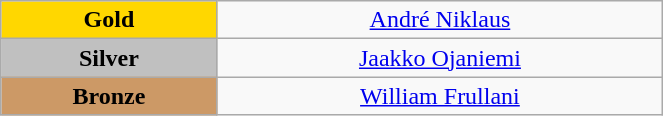<table class="wikitable" style="text-align:center; " width="35%">
<tr>
<td bgcolor="gold"><strong>Gold</strong></td>
<td><a href='#'>André Niklaus</a><br>  <small><em></em></small></td>
</tr>
<tr>
<td bgcolor="silver"><strong>Silver</strong></td>
<td><a href='#'>Jaakko Ojaniemi</a><br>  <small><em></em></small></td>
</tr>
<tr>
<td bgcolor="CC9966"><strong>Bronze</strong></td>
<td><a href='#'>William Frullani</a><br>  <small><em></em></small></td>
</tr>
</table>
